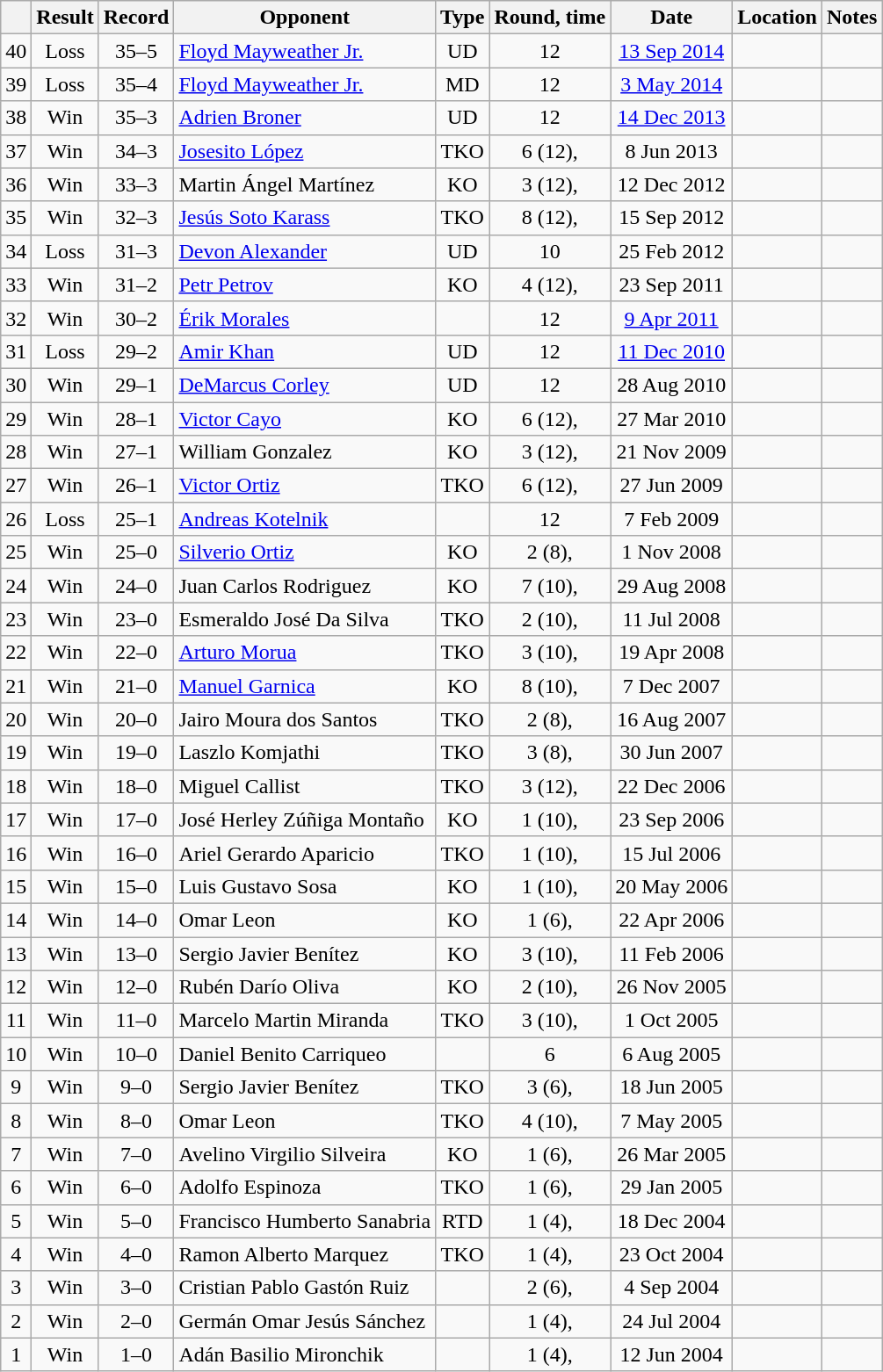<table class="wikitable" style="text-align:center">
<tr>
<th></th>
<th>Result</th>
<th>Record</th>
<th>Opponent</th>
<th>Type</th>
<th>Round, time</th>
<th>Date</th>
<th>Location</th>
<th>Notes</th>
</tr>
<tr>
<td>40</td>
<td>Loss</td>
<td>35–5</td>
<td style="text-align:left;"><a href='#'>Floyd Mayweather Jr.</a></td>
<td>UD</td>
<td>12</td>
<td><a href='#'>13 Sep 2014</a></td>
<td style="text-align:left;"></td>
<td style="text-align:left;"></td>
</tr>
<tr>
<td>39</td>
<td>Loss</td>
<td>35–4</td>
<td style="text-align:left;"><a href='#'>Floyd Mayweather Jr.</a></td>
<td>MD</td>
<td>12</td>
<td><a href='#'>3 May 2014</a></td>
<td style="text-align:left;"></td>
<td style="text-align:left;"></td>
</tr>
<tr>
<td>38</td>
<td>Win</td>
<td>35–3</td>
<td style="text-align:left;"><a href='#'>Adrien Broner</a></td>
<td>UD</td>
<td>12</td>
<td><a href='#'>14 Dec 2013</a></td>
<td style="text-align:left;"></td>
<td style="text-align:left;"></td>
</tr>
<tr>
<td>37</td>
<td>Win</td>
<td>34–3</td>
<td style="text-align:left;"><a href='#'>Josesito López</a></td>
<td>TKO</td>
<td>6 (12), </td>
<td>8 Jun 2013</td>
<td style="text-align:left;"></td>
<td style="text-align:left;"></td>
</tr>
<tr>
<td>36</td>
<td>Win</td>
<td>33–3</td>
<td style="text-align:left;">Martin Ángel Martínez</td>
<td>KO</td>
<td>3 (12), </td>
<td>12 Dec 2012</td>
<td style="text-align:left;"></td>
<td style="text-align:left;"></td>
</tr>
<tr>
<td>35</td>
<td>Win</td>
<td>32–3</td>
<td style="text-align:left;"><a href='#'>Jesús Soto Karass</a></td>
<td>TKO</td>
<td>8 (12), </td>
<td>15 Sep 2012</td>
<td style="text-align:left;"></td>
<td style="text-align:left;"></td>
</tr>
<tr>
<td>34</td>
<td>Loss</td>
<td>31–3</td>
<td style="text-align:left;"><a href='#'>Devon Alexander</a></td>
<td>UD</td>
<td>10</td>
<td>25 Feb 2012</td>
<td style="text-align:left;"></td>
<td></td>
</tr>
<tr>
<td>33</td>
<td>Win</td>
<td>31–2</td>
<td style="text-align:left;"><a href='#'>Petr Petrov</a></td>
<td>KO</td>
<td>4 (12), </td>
<td>23 Sep 2011</td>
<td style="text-align:left;"></td>
<td style="text-align:left;"></td>
</tr>
<tr>
<td>32</td>
<td>Win</td>
<td>30–2</td>
<td style="text-align:left;"><a href='#'>Érik Morales</a></td>
<td></td>
<td>12</td>
<td><a href='#'>9 Apr 2011</a></td>
<td style="text-align:left;"></td>
<td style="text-align:left;"></td>
</tr>
<tr>
<td>31</td>
<td>Loss</td>
<td>29–2</td>
<td style="text-align:left;"><a href='#'>Amir Khan</a></td>
<td>UD</td>
<td>12</td>
<td><a href='#'>11 Dec 2010</a></td>
<td style="text-align:left;"></td>
<td style="text-align:left;"></td>
</tr>
<tr>
<td>30</td>
<td>Win</td>
<td>29–1</td>
<td style="text-align:left;"><a href='#'>DeMarcus Corley</a></td>
<td>UD</td>
<td>12</td>
<td>28 Aug 2010</td>
<td style="text-align:left;"></td>
<td style="text-align:left;"></td>
</tr>
<tr>
<td>29</td>
<td>Win</td>
<td>28–1</td>
<td style="text-align:left;"><a href='#'>Victor Cayo</a></td>
<td>KO</td>
<td>6 (12), </td>
<td>27 Mar 2010</td>
<td style="text-align:left;"></td>
<td style="text-align:left;"></td>
</tr>
<tr>
<td>28</td>
<td>Win</td>
<td>27–1</td>
<td style="text-align:left;">William Gonzalez</td>
<td>KO</td>
<td>3 (12), </td>
<td>21 Nov 2009</td>
<td style="text-align:left;"></td>
<td style="text-align:left;"></td>
</tr>
<tr>
<td>27</td>
<td>Win</td>
<td>26–1</td>
<td style="text-align:left;"><a href='#'>Victor Ortiz</a></td>
<td>TKO</td>
<td>6 (12), </td>
<td>27 Jun 2009</td>
<td style="text-align:left;"></td>
<td style="text-align:left;"></td>
</tr>
<tr>
<td>26</td>
<td>Loss</td>
<td>25–1</td>
<td style="text-align:left;"><a href='#'>Andreas Kotelnik</a></td>
<td></td>
<td>12</td>
<td>7 Feb 2009</td>
<td style="text-align:left;"></td>
<td style="text-align:left;"></td>
</tr>
<tr>
<td>25</td>
<td>Win</td>
<td>25–0</td>
<td style="text-align:left;"><a href='#'>Silverio Ortiz</a></td>
<td>KO</td>
<td>2 (8), </td>
<td>1 Nov 2008</td>
<td style="text-align:left;"></td>
<td></td>
</tr>
<tr>
<td>24</td>
<td>Win</td>
<td>24–0</td>
<td style="text-align:left;">Juan Carlos Rodriguez</td>
<td>KO</td>
<td>7 (10), </td>
<td>29 Aug 2008</td>
<td style="text-align:left;"></td>
<td></td>
</tr>
<tr>
<td>23</td>
<td>Win</td>
<td>23–0</td>
<td style="text-align:left;">Esmeraldo José Da Silva</td>
<td>TKO</td>
<td>2 (10), </td>
<td>11 Jul 2008</td>
<td style="text-align:left;"></td>
<td></td>
</tr>
<tr>
<td>22</td>
<td>Win</td>
<td>22–0</td>
<td style="text-align:left;"><a href='#'>Arturo Morua</a></td>
<td>TKO</td>
<td>3 (10), </td>
<td>19 Apr 2008</td>
<td style="text-align:left;"></td>
<td></td>
</tr>
<tr>
<td>21</td>
<td>Win</td>
<td>21–0</td>
<td style="text-align:left;"><a href='#'>Manuel Garnica</a></td>
<td>KO</td>
<td>8 (10), </td>
<td>7 Dec 2007</td>
<td style="text-align:left;"></td>
<td></td>
</tr>
<tr>
<td>20</td>
<td>Win</td>
<td>20–0</td>
<td style="text-align:left;">Jairo Moura dos Santos</td>
<td>TKO</td>
<td>2 (8), </td>
<td>16 Aug 2007</td>
<td style="text-align:left;"></td>
<td></td>
</tr>
<tr>
<td>19</td>
<td>Win</td>
<td>19–0</td>
<td style="text-align:left;">Laszlo Komjathi</td>
<td>TKO</td>
<td>3 (8), </td>
<td>30 Jun 2007</td>
<td style="text-align:left;"></td>
<td></td>
</tr>
<tr>
<td>18</td>
<td>Win</td>
<td>18–0</td>
<td style="text-align:left;">Miguel Callist</td>
<td>TKO</td>
<td>3 (12), </td>
<td>22 Dec 2006</td>
<td style="text-align:left;"></td>
<td style="text-align:left;"></td>
</tr>
<tr>
<td>17</td>
<td>Win</td>
<td>17–0</td>
<td style="text-align:left;">José Herley Zúñiga Montaño</td>
<td>KO</td>
<td>1 (10), </td>
<td>23 Sep 2006</td>
<td style="text-align:left;"></td>
<td></td>
</tr>
<tr>
<td>16</td>
<td>Win</td>
<td>16–0</td>
<td style="text-align:left;">Ariel Gerardo Aparicio</td>
<td>TKO</td>
<td>1 (10), </td>
<td>15 Jul 2006</td>
<td style="text-align:left;"></td>
<td></td>
</tr>
<tr>
<td>15</td>
<td>Win</td>
<td>15–0</td>
<td style="text-align:left;">Luis Gustavo Sosa</td>
<td>KO</td>
<td>1 (10), </td>
<td>20 May 2006</td>
<td style="text-align:left;"></td>
<td></td>
</tr>
<tr>
<td>14</td>
<td>Win</td>
<td>14–0</td>
<td style="text-align:left;">Omar Leon</td>
<td>KO</td>
<td>1 (6), </td>
<td>22 Apr 2006</td>
<td style="text-align:left;"></td>
<td></td>
</tr>
<tr>
<td>13</td>
<td>Win</td>
<td>13–0</td>
<td style="text-align:left;">Sergio Javier Benítez</td>
<td>KO</td>
<td>3 (10), </td>
<td>11 Feb 2006</td>
<td style="text-align:left;"></td>
<td></td>
</tr>
<tr>
<td>12</td>
<td>Win</td>
<td>12–0</td>
<td style="text-align:left;">Rubén Darío Oliva</td>
<td>KO</td>
<td>2 (10), </td>
<td>26 Nov 2005</td>
<td style="text-align:left;"></td>
<td></td>
</tr>
<tr>
<td>11</td>
<td>Win</td>
<td>11–0</td>
<td style="text-align:left;">Marcelo Martin Miranda</td>
<td>TKO</td>
<td>3 (10), </td>
<td>1 Oct 2005</td>
<td style="text-align:left;"></td>
<td></td>
</tr>
<tr>
<td>10</td>
<td>Win</td>
<td>10–0</td>
<td style="text-align:left;">Daniel Benito Carriqueo</td>
<td></td>
<td>6</td>
<td>6 Aug 2005</td>
<td style="text-align:left;"></td>
<td></td>
</tr>
<tr>
<td>9</td>
<td>Win</td>
<td>9–0</td>
<td style="text-align:left;">Sergio Javier Benítez</td>
<td>TKO</td>
<td>3 (6), </td>
<td>18 Jun 2005</td>
<td style="text-align:left;"></td>
<td></td>
</tr>
<tr>
<td>8</td>
<td>Win</td>
<td>8–0</td>
<td style="text-align:left;">Omar Leon</td>
<td>TKO</td>
<td>4 (10), </td>
<td>7 May 2005</td>
<td style="text-align:left;"></td>
<td></td>
</tr>
<tr>
<td>7</td>
<td>Win</td>
<td>7–0</td>
<td style="text-align:left;">Avelino Virgilio Silveira</td>
<td>KO</td>
<td>1 (6), </td>
<td>26 Mar 2005</td>
<td style="text-align:left;"></td>
<td></td>
</tr>
<tr>
<td>6</td>
<td>Win</td>
<td>6–0</td>
<td style="text-align:left;">Adolfo Espinoza</td>
<td>TKO</td>
<td>1 (6), </td>
<td>29 Jan 2005</td>
<td style="text-align:left;"></td>
<td></td>
</tr>
<tr>
<td>5</td>
<td>Win</td>
<td>5–0</td>
<td style="text-align:left;">Francisco Humberto Sanabria</td>
<td>RTD</td>
<td>1 (4), </td>
<td>18 Dec 2004</td>
<td style="text-align:left;"></td>
<td></td>
</tr>
<tr>
<td>4</td>
<td>Win</td>
<td>4–0</td>
<td style="text-align:left;">Ramon Alberto Marquez</td>
<td>TKO</td>
<td>1 (4), </td>
<td>23 Oct 2004</td>
<td style="text-align:left;"></td>
<td></td>
</tr>
<tr>
<td>3</td>
<td>Win</td>
<td>3–0</td>
<td style="text-align:left;">Cristian Pablo Gastón Ruiz</td>
<td></td>
<td>2 (6), </td>
<td>4 Sep 2004</td>
<td style="text-align:left;"></td>
<td></td>
</tr>
<tr>
<td>2</td>
<td>Win</td>
<td>2–0</td>
<td style="text-align:left;">Germán Omar Jesús Sánchez</td>
<td></td>
<td>1 (4), </td>
<td>24 Jul 2004</td>
<td style="text-align:left;"></td>
<td></td>
</tr>
<tr>
<td>1</td>
<td>Win</td>
<td>1–0</td>
<td style="text-align:left;">Adán Basilio Mironchik</td>
<td></td>
<td>1 (4), </td>
<td>12 Jun 2004</td>
<td style="text-align:left;"></td>
<td></td>
</tr>
</table>
